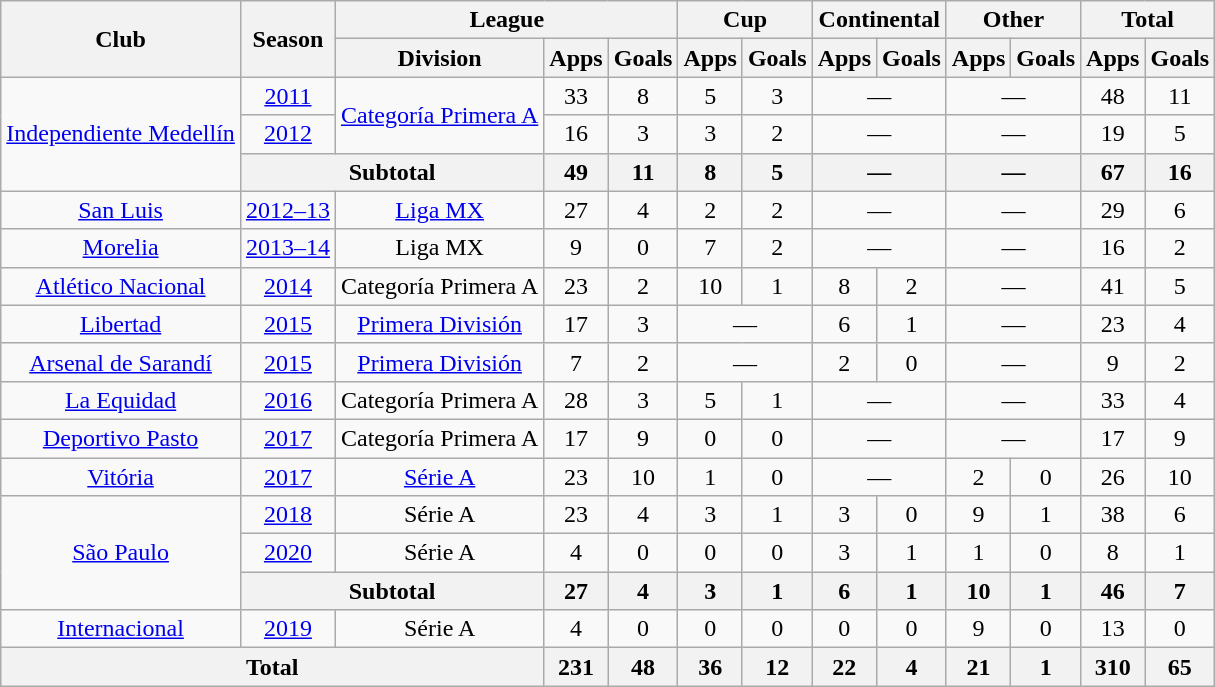<table class="wikitable" style="text-align: center;">
<tr>
<th rowspan="2">Club</th>
<th rowspan="2">Season</th>
<th colspan="3">League</th>
<th colspan="2">Cup</th>
<th colspan="2">Continental</th>
<th colspan="2">Other</th>
<th colspan="2">Total</th>
</tr>
<tr>
<th>Division</th>
<th>Apps</th>
<th>Goals</th>
<th>Apps</th>
<th>Goals</th>
<th>Apps</th>
<th>Goals</th>
<th>Apps</th>
<th>Goals</th>
<th>Apps</th>
<th>Goals</th>
</tr>
<tr>
<td rowspan="3" valign="center"><a href='#'>Independiente Medellín</a></td>
<td><a href='#'>2011</a></td>
<td rowspan="2"><a href='#'>Categoría Primera A</a></td>
<td>33</td>
<td>8</td>
<td>5</td>
<td>3</td>
<td colspan="2">—</td>
<td colspan="2">—</td>
<td>48</td>
<td>11</td>
</tr>
<tr>
<td><a href='#'>2012</a></td>
<td>16</td>
<td>3</td>
<td>3</td>
<td>2</td>
<td colspan="2">—</td>
<td colspan="2">—</td>
<td>19</td>
<td>5</td>
</tr>
<tr>
<th colspan="2">Subtotal</th>
<th>49</th>
<th>11</th>
<th>8</th>
<th>5</th>
<th colspan="2">—</th>
<th colspan="2">—</th>
<th>67</th>
<th>16</th>
</tr>
<tr>
<td valign="center"><a href='#'>San Luis</a></td>
<td><a href='#'>2012–13</a></td>
<td><a href='#'>Liga MX</a></td>
<td>27</td>
<td>4</td>
<td>2</td>
<td>2</td>
<td colspan="2">—</td>
<td colspan="2">—</td>
<td>29</td>
<td>6</td>
</tr>
<tr>
<td valign="center"><a href='#'>Morelia</a></td>
<td><a href='#'>2013–14</a></td>
<td>Liga MX</td>
<td>9</td>
<td>0</td>
<td>7</td>
<td>2</td>
<td colspan="2">—</td>
<td colspan="2">—</td>
<td>16</td>
<td>2</td>
</tr>
<tr>
<td valign="center"><a href='#'>Atlético Nacional</a></td>
<td><a href='#'>2014</a></td>
<td>Categoría Primera A</td>
<td>23</td>
<td>2</td>
<td>10</td>
<td>1</td>
<td>8</td>
<td>2</td>
<td colspan="2">—</td>
<td>41</td>
<td>5</td>
</tr>
<tr>
<td valign="center"><a href='#'>Libertad</a></td>
<td><a href='#'>2015</a></td>
<td><a href='#'>Primera División</a></td>
<td>17</td>
<td>3</td>
<td colspan="2">—</td>
<td>6</td>
<td>1</td>
<td colspan="2">—</td>
<td>23</td>
<td>4</td>
</tr>
<tr>
<td valign="center"><a href='#'>Arsenal de Sarandí</a></td>
<td><a href='#'>2015</a></td>
<td><a href='#'>Primera División</a></td>
<td>7</td>
<td>2</td>
<td colspan="2">—</td>
<td>2</td>
<td>0</td>
<td colspan="2">—</td>
<td>9</td>
<td>2</td>
</tr>
<tr>
<td valign="center"><a href='#'>La Equidad</a></td>
<td><a href='#'>2016</a></td>
<td>Categoría Primera A</td>
<td>28</td>
<td>3</td>
<td>5</td>
<td>1</td>
<td colspan="2">—</td>
<td colspan="2">—</td>
<td>33</td>
<td>4</td>
</tr>
<tr>
<td valign="center"><a href='#'>Deportivo Pasto</a></td>
<td><a href='#'>2017</a></td>
<td>Categoría Primera A</td>
<td>17</td>
<td>9</td>
<td>0</td>
<td>0</td>
<td colspan="2">—</td>
<td colspan="2">—</td>
<td>17</td>
<td>9</td>
</tr>
<tr>
<td valign="center"><a href='#'>Vitória</a></td>
<td><a href='#'>2017</a></td>
<td><a href='#'>Série A</a></td>
<td>23</td>
<td>10</td>
<td>1</td>
<td>0</td>
<td colspan="2">—</td>
<td>2</td>
<td>0</td>
<td>26</td>
<td>10</td>
</tr>
<tr>
<td rowspan="3" valign="center"><a href='#'>São Paulo</a></td>
<td><a href='#'>2018</a></td>
<td>Série A</td>
<td>23</td>
<td>4</td>
<td>3</td>
<td>1</td>
<td>3</td>
<td>0</td>
<td>9</td>
<td>1</td>
<td>38</td>
<td>6</td>
</tr>
<tr>
<td><a href='#'>2020</a></td>
<td>Série A</td>
<td>4</td>
<td>0</td>
<td>0</td>
<td>0</td>
<td>3</td>
<td>1</td>
<td>1</td>
<td>0</td>
<td>8</td>
<td>1</td>
</tr>
<tr>
<th colspan="2">Subtotal</th>
<th>27</th>
<th>4</th>
<th>3</th>
<th>1</th>
<th>6</th>
<th>1</th>
<th>10</th>
<th>1</th>
<th>46</th>
<th>7</th>
</tr>
<tr>
<td valign="center"><a href='#'>Internacional</a></td>
<td><a href='#'>2019</a></td>
<td>Série A</td>
<td>4</td>
<td>0</td>
<td>0</td>
<td>0</td>
<td>0</td>
<td>0</td>
<td>9</td>
<td>0</td>
<td>13</td>
<td>0</td>
</tr>
<tr>
<th colspan="3"><strong>Total</strong></th>
<th>231</th>
<th>48</th>
<th>36</th>
<th>12</th>
<th>22</th>
<th>4</th>
<th>21</th>
<th>1</th>
<th>310</th>
<th>65</th>
</tr>
</table>
